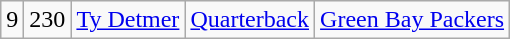<table class="wikitable" style="text-align:center">
<tr>
<td>9</td>
<td>230</td>
<td><a href='#'>Ty Detmer</a></td>
<td><a href='#'>Quarterback</a></td>
<td><a href='#'>Green Bay Packers</a></td>
</tr>
</table>
